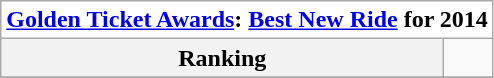<table class="wikitable">
<tr>
<th style="text-align:center; background:white;" colspan="500"><a href='#'>Golden Ticket Awards</a>: <a href='#'>Best New Ride</a> for 2014</th>
</tr>
<tr style="background:#white;">
<th style="text-align:center;">Ranking</th>
<td></td>
</tr>
<tr>
</tr>
</table>
